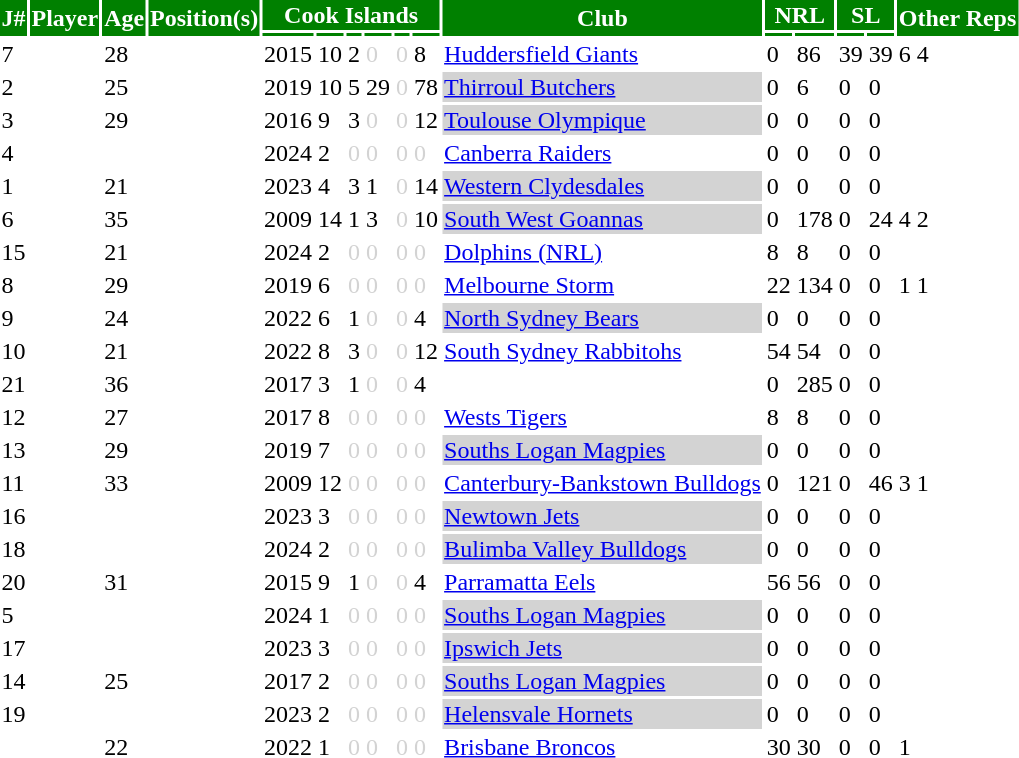<table>
<tr style="background:green; color:white;">
<th rowspan=2>J#</th>
<th rowspan=2 align=left>Player</th>
<th rowspan=2 align=center>Age</th>
<th rowspan=2 align=center>Position(s)</th>
<th colspan=6 align=center>Cook Islands</th>
<th rowspan=2 align=center>Club</th>
<th colspan=2 align=center>NRL</th>
<th colspan=2 align=center>SL</th>
<th rowspan=2 align=center>Other Reps</th>
</tr>
<tr style="background:green; color:white;">
<th></th>
<th></th>
<th></th>
<th></th>
<th></th>
<th></th>
<th></th>
<th></th>
<th></th>
<th></th>
</tr>
<tr>
<td>7</td>
<td align=left></td>
<td>28</td>
<td align=center></td>
<td>2015</td>
<td>10</td>
<td>2</td>
<td style="color:lightgray">0</td>
<td style="color:lightgray">0</td>
<td>8</td>
<td align=left>   <a href='#'>Huddersfield Giants</a></td>
<td>0</td>
<td>86</td>
<td>39</td>
<td>39</td>
<td align=left> 6  4</td>
</tr>
<tr>
<td>2</td>
<td align=left></td>
<td>25</td>
<td align=center></td>
<td>2019</td>
<td>10</td>
<td>5</td>
<td>29</td>
<td style="color:lightgray">0</td>
<td>78</td>
<td bgcolor=lightgray align=left>  <a href='#'>Thirroul Butchers</a></td>
<td>0</td>
<td>6</td>
<td>0</td>
<td>0</td>
<td></td>
</tr>
<tr>
<td>3</td>
<td align=left></td>
<td>29</td>
<td align=center></td>
<td>2016</td>
<td>9</td>
<td>3</td>
<td style="color:lightgray">0</td>
<td style="color:lightgray">0</td>
<td>12</td>
<td bgcolor=lightgray align=left>   <a href='#'>Toulouse Olympique</a></td>
<td>0</td>
<td>0</td>
<td>0</td>
<td>0</td>
<td></td>
</tr>
<tr>
<td>4</td>
<td align=left></td>
<td></td>
<td align=center></td>
<td>2024</td>
<td>2</td>
<td style="color:lightgray">0</td>
<td style="color:lightgray">0</td>
<td style="color:lightgray">0</td>
<td style="color:lightgray">0</td>
<td align=left>   <a href='#'>Canberra Raiders</a></td>
<td>0</td>
<td>0</td>
<td>0</td>
<td>0</td>
<td></td>
</tr>
<tr>
<td>1</td>
<td align=left></td>
<td>21</td>
<td align=center></td>
<td>2023</td>
<td>4</td>
<td>3</td>
<td>1</td>
<td style="color:lightgray">0</td>
<td>14</td>
<td bgcolor=lightgray align=left>   <a href='#'>Western Clydesdales</a></td>
<td>0</td>
<td>0</td>
<td>0</td>
<td>0</td>
<td></td>
</tr>
<tr>
<td>6</td>
<td align=left></td>
<td>35</td>
<td align=center></td>
<td>2009</td>
<td>14</td>
<td>1</td>
<td>3</td>
<td style="color:lightgray">0</td>
<td>10</td>
<td bgcolor=lightgray align=left>  <a href='#'>South West Goannas</a></td>
<td>0</td>
<td>178</td>
<td>0</td>
<td>24</td>
<td align=left> 4  2</td>
</tr>
<tr>
<td>15</td>
<td align=left></td>
<td>21</td>
<td align=center></td>
<td>2024</td>
<td>2</td>
<td style="color:lightgray">0</td>
<td style="color:lightgray">0</td>
<td style="color:lightgray">0</td>
<td style="color:lightgray">0</td>
<td align=left>   <a href='#'>Dolphins (NRL)</a></td>
<td>8</td>
<td>8</td>
<td>0</td>
<td>0</td>
<td></td>
</tr>
<tr>
<td>8</td>
<td align=left></td>
<td>29</td>
<td align=center></td>
<td>2019</td>
<td>6</td>
<td style="color:lightgray">0</td>
<td style="color:lightgray">0</td>
<td style="color:lightgray">0</td>
<td style="color:lightgray">0</td>
<td align=left>   <a href='#'>Melbourne Storm</a></td>
<td>22</td>
<td>134</td>
<td>0</td>
<td>0</td>
<td align=left> 1  1</td>
</tr>
<tr>
<td>9</td>
<td align=left></td>
<td>24</td>
<td align=center></td>
<td>2022</td>
<td>6</td>
<td>1</td>
<td style="color:lightgray">0</td>
<td style="color:lightgray">0</td>
<td>4</td>
<td bgcolor=lightgray align=left>   <a href='#'>North Sydney Bears</a></td>
<td>0</td>
<td>0</td>
<td>0</td>
<td>0</td>
<td></td>
</tr>
<tr>
<td>10</td>
<td align=left></td>
<td>21</td>
<td align=center></td>
<td>2022</td>
<td>8</td>
<td>3</td>
<td style="color:lightgray">0</td>
<td style="color:lightgray">0</td>
<td>12</td>
<td align=left>   <a href='#'>South Sydney Rabbitohs</a></td>
<td>54</td>
<td>54</td>
<td>0</td>
<td>0</td>
<td></td>
</tr>
<tr>
<td>21</td>
<td align=left></td>
<td>36</td>
<td align=center></td>
<td>2017</td>
<td>3</td>
<td>1</td>
<td style="color:lightgray">0</td>
<td style="color:lightgray">0</td>
<td>4</td>
<td></td>
<td>0</td>
<td>285</td>
<td>0</td>
<td>0</td>
<td></td>
</tr>
<tr>
<td>12</td>
<td align=left></td>
<td>27</td>
<td align=center></td>
<td>2017</td>
<td>8</td>
<td style="color:lightgray">0</td>
<td style="color:lightgray">0</td>
<td style="color:lightgray">0</td>
<td style="color:lightgray">0</td>
<td align=left>   <a href='#'>Wests Tigers</a></td>
<td>8</td>
<td>8</td>
<td>0</td>
<td>0</td>
<td></td>
</tr>
<tr>
<td>13</td>
<td align=left></td>
<td>29</td>
<td align=center></td>
<td>2019</td>
<td>7</td>
<td style="color:lightgray">0</td>
<td style="color:lightgray">0</td>
<td style="color:lightgray">0</td>
<td style="color:lightgray">0</td>
<td bgcolor=lightgray align=left>   <a href='#'>Souths Logan Magpies</a></td>
<td>0</td>
<td>0</td>
<td>0</td>
<td>0</td>
<td></td>
</tr>
<tr>
<td>11</td>
<td align=left></td>
<td>33</td>
<td align=center></td>
<td>2009</td>
<td>12</td>
<td style="color:lightgray">0</td>
<td style="color:lightgray">0</td>
<td style="color:lightgray">0</td>
<td style="color:lightgray">0</td>
<td align=left>   <a href='#'>Canterbury-Bankstown Bulldogs</a></td>
<td>0</td>
<td>121</td>
<td>0</td>
<td>46</td>
<td align=left> 3  1</td>
</tr>
<tr>
<td>16</td>
<td align=left></td>
<td></td>
<td align=center></td>
<td>2023</td>
<td>3</td>
<td style="color:lightgray">0</td>
<td style="color:lightgray">0</td>
<td style="color:lightgray">0</td>
<td style="color:lightgray">0</td>
<td bgcolor=lightgray align=left>   <a href='#'>Newtown Jets</a></td>
<td>0</td>
<td>0</td>
<td>0</td>
<td>0</td>
<td></td>
</tr>
<tr>
<td>18</td>
<td align=left></td>
<td></td>
<td align=center></td>
<td>2024</td>
<td>2</td>
<td style="color:lightgray">0</td>
<td style="color:lightgray">0</td>
<td style="color:lightgray">0</td>
<td style="color:lightgray">0</td>
<td bgcolor=lightgray align=left>   <a href='#'>Bulimba Valley Bulldogs</a></td>
<td>0</td>
<td>0</td>
<td>0</td>
<td>0</td>
<td></td>
</tr>
<tr>
<td>20</td>
<td align=left></td>
<td>31</td>
<td align=center></td>
<td>2015</td>
<td>9</td>
<td>1</td>
<td style="color:lightgray">0</td>
<td style="color:lightgray">0</td>
<td>4</td>
<td align=left>   <a href='#'>Parramatta Eels</a></td>
<td>56</td>
<td>56</td>
<td>0</td>
<td>0</td>
<td></td>
</tr>
<tr>
<td>5</td>
<td align=left></td>
<td></td>
<td align=center></td>
<td>2024</td>
<td>1</td>
<td style="color:lightgray">0</td>
<td style="color:lightgray">0</td>
<td style="color:lightgray">0</td>
<td style="color:lightgray">0</td>
<td bgcolor=lightgray align=left>   <a href='#'>Souths Logan Magpies</a></td>
<td>0</td>
<td>0</td>
<td>0</td>
<td>0</td>
<td></td>
</tr>
<tr>
<td>17</td>
<td align=left></td>
<td></td>
<td align=center></td>
<td>2023</td>
<td>3</td>
<td style="color:lightgray">0</td>
<td style="color:lightgray">0</td>
<td style="color:lightgray">0</td>
<td style="color:lightgray">0</td>
<td bgcolor=lightgray align=left>   <a href='#'>Ipswich Jets</a></td>
<td>0</td>
<td>0</td>
<td>0</td>
<td>0</td>
<td></td>
</tr>
<tr>
<td>14</td>
<td align=left></td>
<td>25</td>
<td align=center></td>
<td>2017</td>
<td>2</td>
<td style="color:lightgray">0</td>
<td style="color:lightgray">0</td>
<td style="color:lightgray">0</td>
<td style="color:lightgray">0</td>
<td bgcolor=lightgray align=left>   <a href='#'>Souths Logan Magpies</a></td>
<td>0</td>
<td>0</td>
<td>0</td>
<td>0</td>
<td></td>
</tr>
<tr>
<td>19</td>
<td align=left></td>
<td></td>
<td align=center></td>
<td>2023</td>
<td>2</td>
<td style="color:lightgray">0</td>
<td style="color:lightgray">0</td>
<td style="color:lightgray">0</td>
<td style="color:lightgray">0</td>
<td bgcolor=lightgray align=left>   <a href='#'>Helensvale Hornets</a></td>
<td>0</td>
<td>0</td>
<td>0</td>
<td>0</td>
<td></td>
</tr>
<tr>
<td></td>
<td align=left></td>
<td>22</td>
<td align=center></td>
<td>2022</td>
<td>1</td>
<td style="color:lightgray">0</td>
<td style="color:lightgray">0</td>
<td style="color:lightgray">0</td>
<td style="color:lightgray">0</td>
<td align=left>   <a href='#'>Brisbane Broncos</a></td>
<td>30</td>
<td>30</td>
<td>0</td>
<td>0</td>
<td align=left> 1</td>
</tr>
</table>
